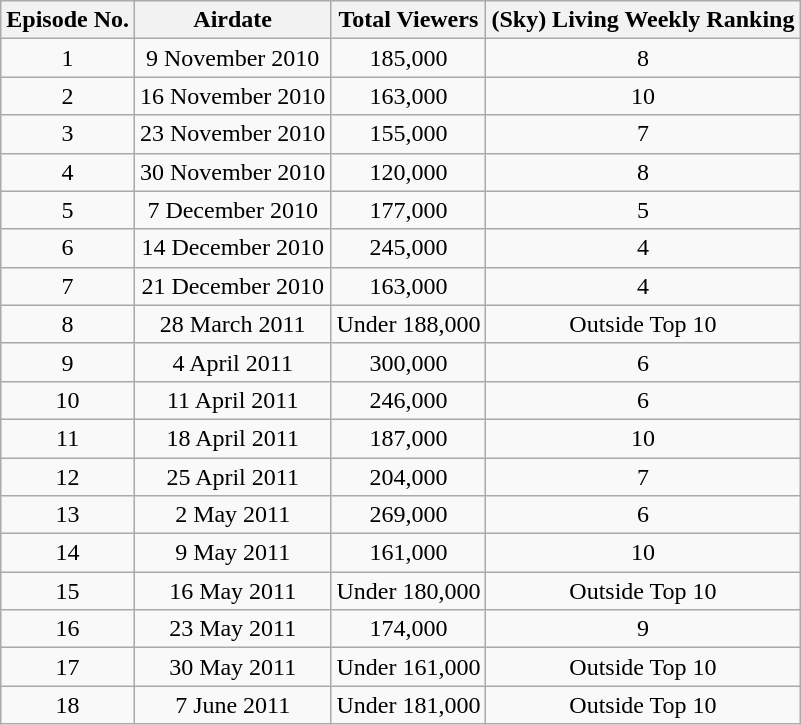<table class="wikitable" style="text-align:center;">
<tr>
<th>Episode No.</th>
<th>Airdate</th>
<th>Total Viewers</th>
<th>(Sky) Living Weekly Ranking</th>
</tr>
<tr>
<td>1</td>
<td>9 November 2010</td>
<td>185,000</td>
<td>8</td>
</tr>
<tr>
<td>2</td>
<td>16 November 2010</td>
<td>163,000</td>
<td>10</td>
</tr>
<tr>
<td>3</td>
<td>23 November 2010</td>
<td>155,000</td>
<td>7</td>
</tr>
<tr>
<td>4</td>
<td>30 November 2010</td>
<td>120,000</td>
<td>8</td>
</tr>
<tr>
<td>5</td>
<td>7 December 2010</td>
<td>177,000</td>
<td>5</td>
</tr>
<tr>
<td>6</td>
<td>14 December 2010</td>
<td>245,000</td>
<td>4</td>
</tr>
<tr>
<td>7</td>
<td>21 December 2010</td>
<td>163,000</td>
<td>4</td>
</tr>
<tr>
<td>8</td>
<td>28 March 2011</td>
<td>Under 188,000</td>
<td>Outside Top 10</td>
</tr>
<tr>
<td>9</td>
<td>4 April 2011</td>
<td>300,000</td>
<td>6</td>
</tr>
<tr>
<td>10</td>
<td>11 April 2011</td>
<td>246,000</td>
<td>6</td>
</tr>
<tr>
<td>11</td>
<td>18 April 2011</td>
<td>187,000</td>
<td>10</td>
</tr>
<tr>
<td>12</td>
<td>25 April 2011</td>
<td>204,000</td>
<td>7</td>
</tr>
<tr>
<td>13</td>
<td>2 May 2011</td>
<td>269,000</td>
<td>6</td>
</tr>
<tr>
<td>14</td>
<td>9 May 2011</td>
<td>161,000</td>
<td>10</td>
</tr>
<tr>
<td>15</td>
<td>16 May 2011</td>
<td>Under 180,000</td>
<td>Outside Top 10</td>
</tr>
<tr>
<td>16</td>
<td>23 May 2011</td>
<td>174,000</td>
<td>9</td>
</tr>
<tr>
<td>17</td>
<td>30 May 2011</td>
<td>Under 161,000</td>
<td>Outside Top 10</td>
</tr>
<tr>
<td>18</td>
<td>7 June 2011</td>
<td>Under 181,000</td>
<td>Outside Top 10</td>
</tr>
</table>
